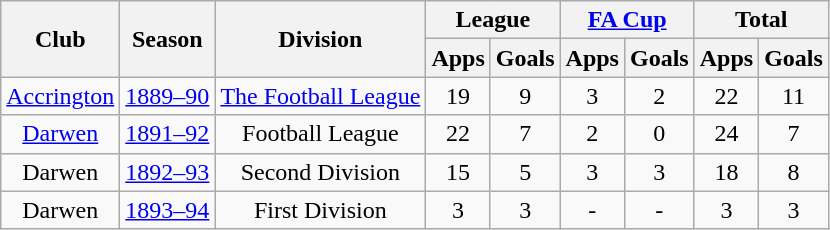<table class="wikitable" style="text-align:center;">
<tr>
<th rowspan="2">Club</th>
<th rowspan="2">Season</th>
<th rowspan="2">Division</th>
<th colspan="2">League</th>
<th colspan="2"><a href='#'>FA Cup</a></th>
<th colspan="2">Total</th>
</tr>
<tr>
<th>Apps</th>
<th>Goals</th>
<th>Apps</th>
<th>Goals</th>
<th>Apps</th>
<th>Goals</th>
</tr>
<tr>
<td><a href='#'>Accrington</a></td>
<td><a href='#'>1889–90</a></td>
<td><a href='#'>The Football League</a></td>
<td>19</td>
<td>9</td>
<td>3</td>
<td>2</td>
<td>22</td>
<td>11</td>
</tr>
<tr>
<td><a href='#'>Darwen</a></td>
<td><a href='#'>1891–92</a></td>
<td>Football League</td>
<td>22</td>
<td>7</td>
<td>2</td>
<td>0</td>
<td>24</td>
<td>7</td>
</tr>
<tr>
<td>Darwen</td>
<td><a href='#'>1892–93</a></td>
<td>Second Division</td>
<td>15</td>
<td>5</td>
<td>3</td>
<td>3</td>
<td>18</td>
<td>8</td>
</tr>
<tr>
<td>Darwen</td>
<td><a href='#'>1893–94</a></td>
<td>First Division</td>
<td>3</td>
<td>3</td>
<td>-</td>
<td>-</td>
<td>3</td>
<td>3</td>
</tr>
</table>
